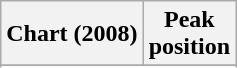<table class="wikitable sortable plainrowheaders" style="text-align:center">
<tr>
<th scope="col">Chart (2008)</th>
<th scope="col">Peak<br>position</th>
</tr>
<tr>
</tr>
<tr>
</tr>
<tr>
</tr>
</table>
